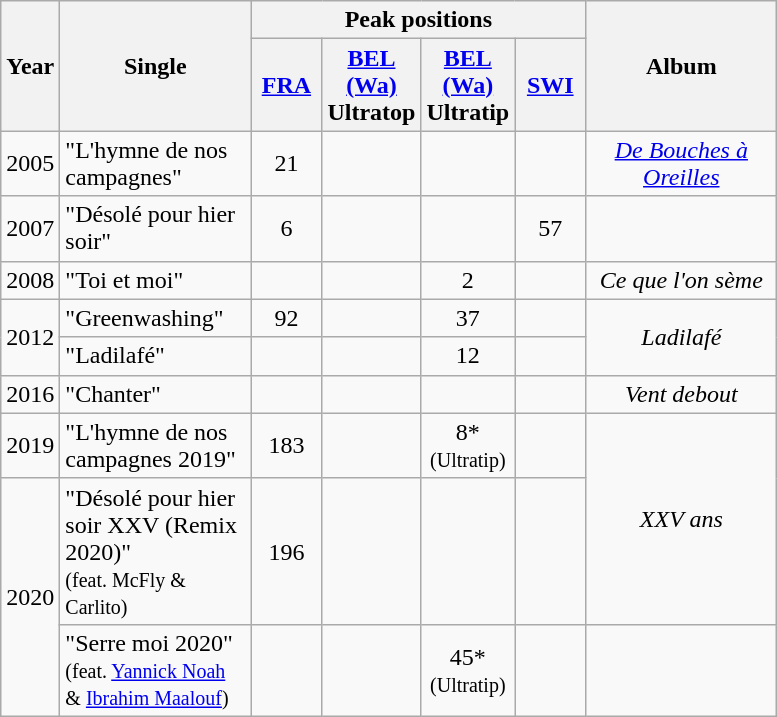<table class="wikitable">
<tr>
<th rowspan="2" style="text-align:center; width:10px;">Year</th>
<th rowspan="2" style="text-align:center; width:120px;">Single</th>
<th colspan="4" style="text-align:center; width:30px;">Peak positions</th>
<th rowspan="2" style="text-align:center; width:120px;">Album</th>
</tr>
<tr>
<th width="40"><a href='#'>FRA</a><br></th>
<th width="40"><a href='#'>BEL<br>(Wa)</a><br>Ultratop<br></th>
<th width="40"><a href='#'>BEL<br>(Wa)</a><br>Ultratip<br></th>
<th width="40"><a href='#'>SWI</a><br></th>
</tr>
<tr>
<td style="text-align:center;">2005</td>
<td>"L'hymne de nos campagnes"</td>
<td style="text-align:center;">21</td>
<td style="text-align:center;"></td>
<td style="text-align:center;"></td>
<td style="text-align:center;"></td>
<td style="text-align:center;"><em><a href='#'>De Bouches à Oreilles</a></em></td>
</tr>
<tr>
<td style="text-align:center;">2007</td>
<td>"Désolé pour hier soir"</td>
<td style="text-align:center;">6</td>
<td style="text-align:center;"></td>
<td style="text-align:center;"></td>
<td style="text-align:center;">57</td>
<td style="text-align:center;"></td>
</tr>
<tr>
<td style="text-align:center;">2008</td>
<td>"Toi et moi"</td>
<td style="text-align:center;"></td>
<td style="text-align:center;"></td>
<td style="text-align:center;">2</td>
<td style="text-align:center;"></td>
<td style="text-align:center;"><em>Ce que l'on sème</em></td>
</tr>
<tr>
<td style="text-align:center;" rowspan="2">2012</td>
<td>"Greenwashing"</td>
<td style="text-align:center;">92</td>
<td style="text-align:center;"></td>
<td style="text-align:center;">37</td>
<td style="text-align:center;"></td>
<td style="text-align:center;" rowspan="2"><em>Ladilafé</em></td>
</tr>
<tr>
<td>"Ladilafé"</td>
<td style="text-align:center;"></td>
<td style="text-align:center;"></td>
<td style="text-align:center;">12</td>
<td style="text-align:center;"></td>
</tr>
<tr>
<td style="text-align:center;">2016</td>
<td>"Chanter"</td>
<td style="text-align:center;"></td>
<td style="text-align:center;"></td>
<td style="text-align:center;"></td>
<td style="text-align:center;"></td>
<td style="text-align:center;"><em>Vent debout</em></td>
</tr>
<tr>
<td style="text-align:center;">2019</td>
<td>"L'hymne de nos campagnes 2019"</td>
<td style="text-align:center;">183</td>
<td style="text-align:center;"></td>
<td style="text-align:center;">8*<br><small>(Ultratip)</small></td>
<td style="text-align:center;"></td>
<td style="text-align:center;" rowspan="2"><em>XXV ans</em></td>
</tr>
<tr>
<td style="text-align:center;" rowspan="2">2020</td>
<td>"Désolé pour hier soir XXV (Remix 2020)"<br><small>(feat. McFly & Carlito)</small></td>
<td style="text-align:center;">196</td>
<td style="text-align:center;"></td>
<td style="text-align:center;"></td>
<td style="text-align:center;"></td>
</tr>
<tr>
<td>"Serre moi 2020"<br><small>(feat. <a href='#'>Yannick Noah</a> & <a href='#'>Ibrahim Maalouf</a>)</small></td>
<td style="text-align:center;"></td>
<td style="text-align:center;"></td>
<td style="text-align:center;">45*<br><small>(Ultratip)</small></td>
<td style="text-align:center;"></td>
<td style="text-align:center;"></td>
</tr>
</table>
